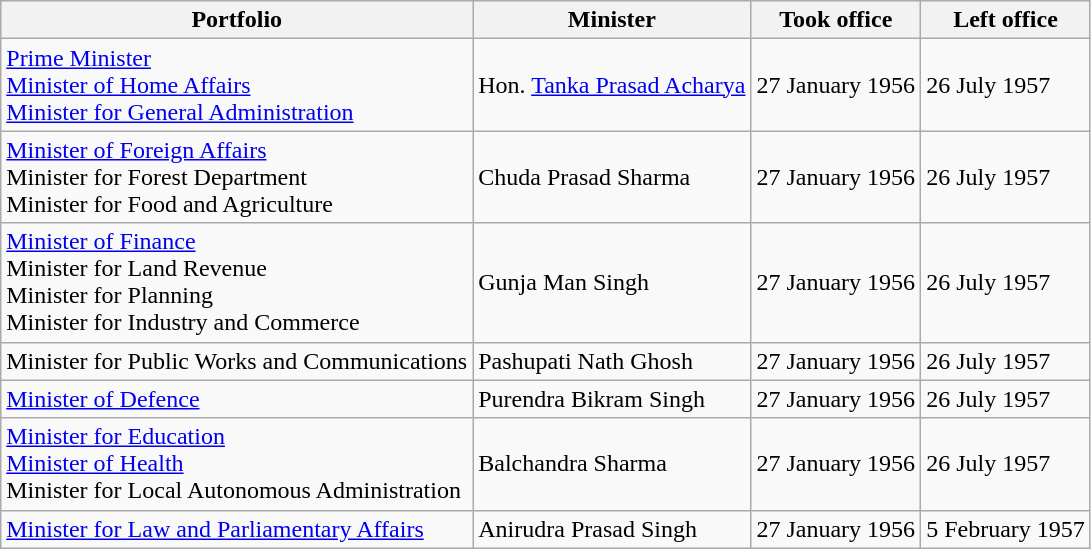<table class="wikitable">
<tr>
<th>Portfolio</th>
<th>Minister</th>
<th>Took office</th>
<th>Left office</th>
</tr>
<tr>
<td><a href='#'>Prime Minister</a><br><a href='#'>Minister of Home Affairs</a><br><a href='#'>Minister for General Administration</a></td>
<td>Hon. <a href='#'>Tanka Prasad Acharya</a></td>
<td>27 January 1956</td>
<td>26 July 1957</td>
</tr>
<tr>
<td><a href='#'>Minister of Foreign Affairs</a><br>Minister for Forest Department<br>Minister for Food and Agriculture</td>
<td>Chuda Prasad Sharma</td>
<td>27 January 1956</td>
<td>26 July 1957</td>
</tr>
<tr>
<td><a href='#'>Minister of Finance</a><br>Minister for Land Revenue<br>Minister for Planning<br>Minister for Industry and Commerce</td>
<td>Gunja Man Singh</td>
<td>27 January 1956</td>
<td>26 July 1957</td>
</tr>
<tr>
<td>Minister for Public Works and Communications</td>
<td>Pashupati Nath Ghosh</td>
<td>27 January 1956</td>
<td>26 July 1957</td>
</tr>
<tr>
<td><a href='#'>Minister of Defence</a></td>
<td>Purendra Bikram Singh</td>
<td>27 January 1956</td>
<td>26 July 1957</td>
</tr>
<tr>
<td><a href='#'>Minister for Education</a><br><a href='#'>Minister of Health</a><br>Minister for Local Autonomous Administration</td>
<td>Balchandra Sharma</td>
<td>27 January 1956</td>
<td>26 July 1957</td>
</tr>
<tr>
<td><a href='#'>Minister for Law and Parliamentary Affairs</a></td>
<td>Anirudra Prasad Singh</td>
<td>27 January 1956</td>
<td>5 February 1957</td>
</tr>
</table>
